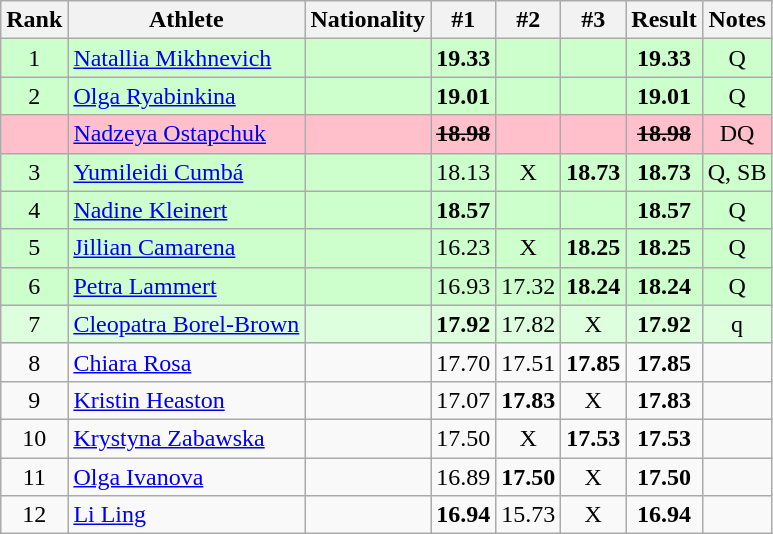<table class="wikitable" style="text-align:center">
<tr>
<th>Rank</th>
<th>Athlete</th>
<th>Nationality</th>
<th>#1</th>
<th>#2</th>
<th>#3</th>
<th>Result</th>
<th>Notes</th>
</tr>
<tr bgcolor=ccffcc>
<td>1</td>
<td align=left><a href='#'>Natallia Mikhnevich</a></td>
<td align=left></td>
<td><strong>19.33</strong></td>
<td></td>
<td></td>
<td><strong>19.33</strong></td>
<td>Q</td>
</tr>
<tr bgcolor=ccffcc>
<td>2</td>
<td align=left><a href='#'>Olga Ryabinkina</a></td>
<td align=left></td>
<td><strong>19.01</strong></td>
<td></td>
<td></td>
<td><strong>19.01</strong></td>
<td>Q</td>
</tr>
<tr bgcolor=pink>
<td></td>
<td align=left><a href='#'>Nadzeya Ostapchuk</a></td>
<td align=left></td>
<td><s><strong>18.98</strong> </s></td>
<td></td>
<td></td>
<td><s><strong>18.98</strong> </s></td>
<td>DQ</td>
</tr>
<tr bgcolor=ccffcc>
<td>3</td>
<td align=left><a href='#'>Yumileidi Cumbá</a></td>
<td align=left></td>
<td>18.13</td>
<td>X</td>
<td><strong>18.73</strong></td>
<td><strong>18.73</strong></td>
<td>Q, SB</td>
</tr>
<tr bgcolor=ccffcc>
<td>4</td>
<td align=left><a href='#'>Nadine Kleinert</a></td>
<td align=left></td>
<td><strong>18.57</strong></td>
<td></td>
<td></td>
<td><strong>18.57</strong></td>
<td>Q</td>
</tr>
<tr bgcolor=ccffcc>
<td>5</td>
<td align=left><a href='#'>Jillian Camarena</a></td>
<td align=left></td>
<td>16.23</td>
<td>X</td>
<td><strong>18.25</strong></td>
<td><strong>18.25</strong></td>
<td>Q</td>
</tr>
<tr bgcolor=ccffcc>
<td>6</td>
<td align=left><a href='#'>Petra Lammert</a></td>
<td align=left></td>
<td>16.93</td>
<td>17.32</td>
<td><strong>18.24</strong></td>
<td><strong>18.24</strong></td>
<td>Q</td>
</tr>
<tr bgcolor=ddffdd>
<td>7</td>
<td align=left><a href='#'>Cleopatra Borel-Brown</a></td>
<td align=left></td>
<td><strong>17.92</strong></td>
<td>17.82</td>
<td>X</td>
<td><strong>17.92</strong></td>
<td>q</td>
</tr>
<tr>
<td>8</td>
<td align=left><a href='#'>Chiara Rosa</a></td>
<td align=left></td>
<td>17.70</td>
<td>17.51</td>
<td><strong>17.85</strong></td>
<td><strong>17.85</strong></td>
<td></td>
</tr>
<tr>
<td>9</td>
<td align=left><a href='#'>Kristin Heaston</a></td>
<td align=left></td>
<td>17.07</td>
<td><strong>17.83</strong></td>
<td>X</td>
<td><strong>17.83</strong></td>
<td></td>
</tr>
<tr>
<td>10</td>
<td align=left><a href='#'>Krystyna Zabawska</a></td>
<td align=left></td>
<td>17.50</td>
<td>X</td>
<td><strong>17.53</strong></td>
<td><strong>17.53</strong></td>
<td></td>
</tr>
<tr>
<td>11</td>
<td align=left><a href='#'>Olga Ivanova</a></td>
<td align=left></td>
<td>16.89</td>
<td><strong>17.50</strong></td>
<td>X</td>
<td><strong>17.50</strong></td>
<td></td>
</tr>
<tr>
<td>12</td>
<td align=left><a href='#'>Li Ling</a></td>
<td align=left></td>
<td><strong>16.94</strong></td>
<td>15.73</td>
<td>X</td>
<td><strong>16.94</strong></td>
<td></td>
</tr>
</table>
